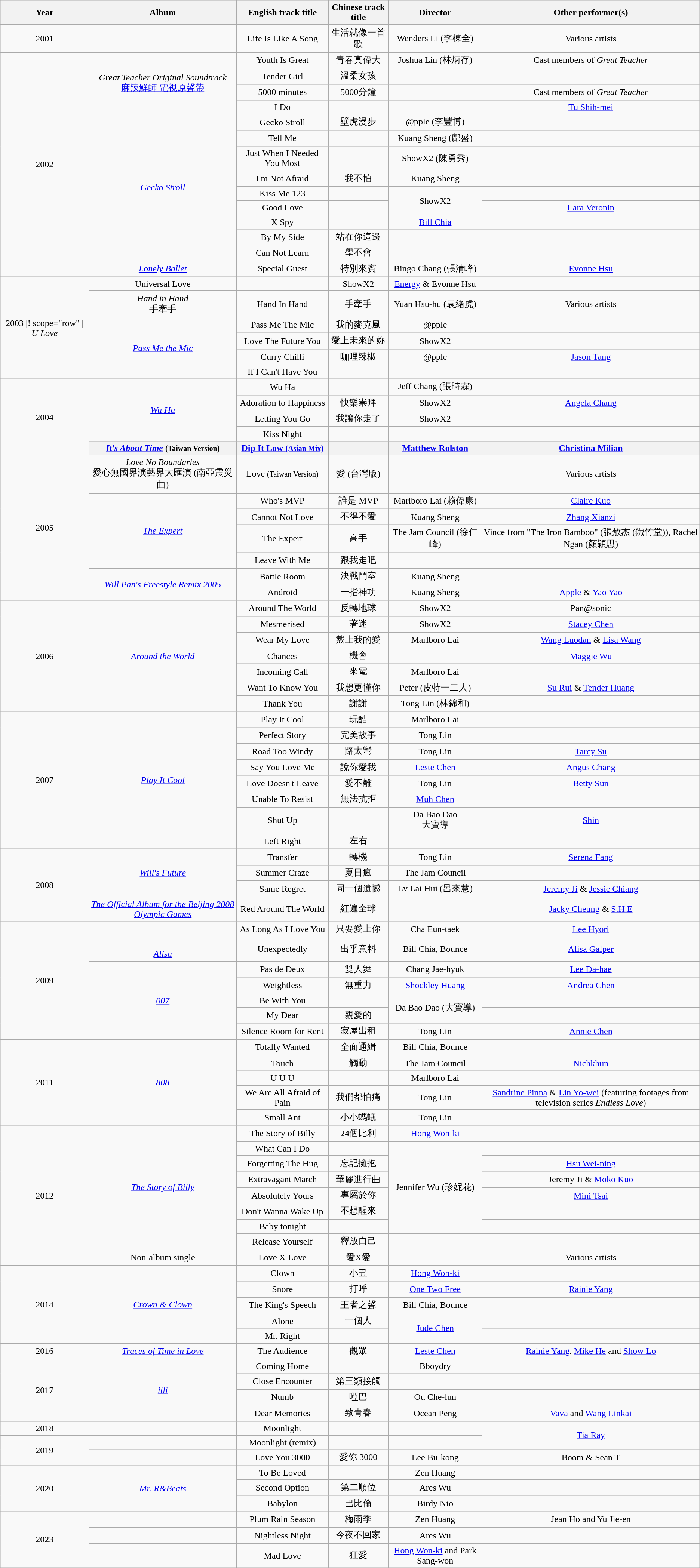<table class="wikitable sortable">
<tr>
<th>Year</th>
<th>Album</th>
<th>English track title</th>
<th>Chinese track title</th>
<th>Director</th>
<th>Other performer(s)</th>
</tr>
<tr align="center">
<td>2001</td>
<td></td>
<td>Life Is Like A Song</td>
<td>生活就像一首歌</td>
<td>Wenders Li (李棟全)</td>
<td>Various artists</td>
</tr>
<tr align="center">
<td rowspan=14>2002</td>
<td rowspan=4><em>Great Teacher Original Soundtrack</em><br><a href='#'>麻辣鮮師 電視原聲帶</a></td>
<td>Youth Is Great</td>
<td>青春真偉大</td>
<td>Joshua Lin (林炳存)</td>
<td>Cast members of <em>Great Teacher</em></td>
</tr>
<tr align="center">
<td>Tender Girl</td>
<td>溫柔女孩</td>
<td></td>
<td></td>
</tr>
<tr align="center">
<td>5000 minutes</td>
<td>5000分鐘</td>
<td></td>
<td>Cast members of <em>Great Teacher</em></td>
</tr>
<tr align="center">
<td>I Do</td>
<td></td>
<td></td>
<td><a href='#'>Tu Shih-mei</a></td>
</tr>
<tr align="center">
<td rowspan=9><em><a href='#'>Gecko Stroll</a></em></td>
<td>Gecko Stroll</td>
<td>壁虎漫步</td>
<td>@pple (李豐博)</td>
<td></td>
</tr>
<tr align="center">
<td>Tell Me</td>
<td></td>
<td>Kuang Sheng (鄺盛)</td>
<td></td>
</tr>
<tr align="center">
<td>Just When I Needed You Most</td>
<td></td>
<td>ShowX2 (陳勇秀)</td>
<td></td>
</tr>
<tr align="center">
<td>I'm Not Afraid</td>
<td>我不怕</td>
<td>Kuang Sheng</td>
<td></td>
</tr>
<tr align="center">
<td>Kiss Me 123</td>
<td></td>
<td rowspan=2>ShowX2</td>
<td></td>
</tr>
<tr align="center">
<td>Good Love</td>
<td></td>
<td><a href='#'>Lara Veronin</a></td>
</tr>
<tr align="center">
<td>X Spy</td>
<td></td>
<td><a href='#'>Bill Chia</a></td>
<td></td>
</tr>
<tr align="center">
<td>By My Side</td>
<td>站在你這邊</td>
<td></td>
<td></td>
</tr>
<tr align="center">
<td>Can Not Learn</td>
<td>學不會</td>
<td></td>
<td></td>
</tr>
<tr align="center">
<td><em><a href='#'>Lonely Ballet</a></em></td>
<td>Special Guest</td>
<td>特別來賓</td>
<td>Bingo Chang (張清峰)</td>
<td><a href='#'>Evonne Hsu</a></td>
</tr>
<tr align="center">
<td rowspan=6>2003 |! scope="row" | <em>U Love</em></td>
<td>Universal Love</td>
<td></td>
<td>ShowX2</td>
<td><a href='#'>Energy</a> & Evonne Hsu</td>
</tr>
<tr align="center">
<td><em>Hand in Hand</em><br>手牽手</td>
<td>Hand In Hand</td>
<td>手牽手</td>
<td>Yuan Hsu-hu (袁緒虎)</td>
<td>Various artists</td>
</tr>
<tr align="center">
<td rowspan=4><em><a href='#'>Pass Me the Mic</a></em></td>
<td>Pass Me The Mic</td>
<td>我的麥克風</td>
<td>@pple</td>
<td></td>
</tr>
<tr align="center">
<td>Love The Future You</td>
<td>愛上未來的妳</td>
<td>ShowX2</td>
<td></td>
</tr>
<tr align="center">
<td>Curry Chilli</td>
<td>咖哩辣椒</td>
<td>@pple</td>
<td><a href='#'>Jason Tang</a></td>
</tr>
<tr align="center">
<td>If I Can't Have You</td>
<td></td>
<td></td>
<td></td>
</tr>
<tr align="center">
<td rowspan=5>2004</td>
<td rowspan=4><em><a href='#'>Wu Ha</a></em></td>
<td>Wu Ha</td>
<td></td>
<td>Jeff Chang (張時霖)</td>
<td></td>
</tr>
<tr align="center">
<td>Adoration to Happiness</td>
<td>快樂崇拜</td>
<td>ShowX2</td>
<td><a href='#'>Angela Chang</a></td>
</tr>
<tr align="center">
<td>Letting You Go</td>
<td>我讓你走了</td>
<td>ShowX2</td>
<td></td>
</tr>
<tr align="center">
<td>Kiss Night</td>
<td></td>
<td></td>
<td></td>
</tr>
<tr align="center">
<th scope="row"><em><a href='#'>It's About Time</a></em> <small>(Taiwan Version)</small></th>
<th><a href='#'>Dip It Low <small>(Asian Mix)</small></a></th>
<th></th>
<th><a href='#'>Matthew Rolston</a></th>
<th align="center"><a href='#'>Christina Milian</a></th>
</tr>
<tr align="center">
<td rowspan=7>2005</td>
<td><em>Love No Boundaries</em><br>愛心無國界演藝界大匯演 (南亞震災曲)</td>
<td>Love <small>(Taiwan Version)</small></td>
<td>愛 (台灣版)</td>
<td></td>
<td>Various artists</td>
</tr>
<tr align="center">
<td rowspan=4><em><a href='#'>The Expert</a></em></td>
<td>Who's MVP</td>
<td>誰是 MVP</td>
<td>Marlboro Lai (賴偉康)</td>
<td><a href='#'>Claire Kuo</a></td>
</tr>
<tr align="center">
<td>Cannot Not Love</td>
<td>不得不愛</td>
<td>Kuang Sheng</td>
<td><a href='#'>Zhang Xianzi</a></td>
</tr>
<tr align="center">
<td>The Expert</td>
<td>高手</td>
<td>The Jam Council (徐仁峰)</td>
<td>Vince from "The Iron Bamboo" (張敖杰 (鐵竹堂)), Rachel Ngan (顏穎思)</td>
</tr>
<tr align="center">
<td>Leave With Me</td>
<td>跟我走吧</td>
<td></td>
<td></td>
</tr>
<tr align="center">
<td rowspan=2><em><a href='#'>Will Pan's Freestyle Remix 2005</a></em></td>
<td>Battle Room</td>
<td>決戰鬥室</td>
<td>Kuang Sheng</td>
<td></td>
</tr>
<tr align="center">
<td>Android</td>
<td>一指神功</td>
<td>Kuang Sheng</td>
<td><a href='#'>Apple</a> & <a href='#'>Yao Yao</a></td>
</tr>
<tr align="center">
<td rowspan=7>2006</td>
<td rowspan=7><em><a href='#'>Around the World</a></em></td>
<td>Around The World</td>
<td>反轉地球</td>
<td>ShowX2</td>
<td>Pan@sonic</td>
</tr>
<tr align="center">
<td>Mesmerised</td>
<td align="center">著迷</td>
<td align="center">ShowX2</td>
<td><a href='#'>Stacey Chen</a></td>
</tr>
<tr align="center">
<td>Wear My Love</td>
<td>戴上我的愛</td>
<td>Marlboro Lai</td>
<td><a href='#'>Wang Luodan</a> & <a href='#'>Lisa Wang</a></td>
</tr>
<tr align="center">
<td>Chances</td>
<td>機會</td>
<td></td>
<td><a href='#'>Maggie Wu</a></td>
</tr>
<tr align="center">
<td>Incoming Call</td>
<td>來電</td>
<td>Marlboro Lai</td>
<td></td>
</tr>
<tr align="center">
<td>Want To Know You</td>
<td>我想更慬你</td>
<td>Peter (皮特一二人)</td>
<td><a href='#'>Su Rui</a> & <a href='#'>Tender Huang</a></td>
</tr>
<tr align="center">
<td>Thank You</td>
<td>謝謝</td>
<td>Tong Lin (林錦和)</td>
<td></td>
</tr>
<tr align="center">
<td rowspan=8>2007</td>
<td rowspan=8><em><a href='#'>Play It Cool</a></em></td>
<td>Play It Cool</td>
<td>玩酷</td>
<td>Marlboro Lai</td>
<td></td>
</tr>
<tr align="center">
<td>Perfect Story</td>
<td>完美故事</td>
<td>Tong Lin</td>
<td></td>
</tr>
<tr align="center">
<td>Road Too Windy</td>
<td>路太彎</td>
<td>Tong Lin</td>
<td><a href='#'>Tarcy Su</a></td>
</tr>
<tr align="center">
<td>Say You Love Me</td>
<td>說你愛我</td>
<td><a href='#'>Leste Chen</a></td>
<td><a href='#'>Angus Chang</a></td>
</tr>
<tr align="center">
<td>Love Doesn't Leave</td>
<td>愛不離</td>
<td>Tong Lin</td>
<td><a href='#'>Betty Sun</a></td>
</tr>
<tr align="center">
<td>Unable To Resist</td>
<td>無法抗拒</td>
<td><a href='#'>Muh Chen</a></td>
<td></td>
</tr>
<tr align="center">
<td>Shut Up</td>
<td></td>
<td>Da Bao Dao<br>大寶導</td>
<td><a href='#'>Shin</a></td>
</tr>
<tr align="center">
<td>Left Right</td>
<td>左右</td>
<td></td>
<td></td>
</tr>
<tr align="center">
<td rowspan=4>2008</td>
<td rowspan=3><em><a href='#'>Will's Future</a></em></td>
<td>Transfer</td>
<td>轉機</td>
<td>Tong Lin</td>
<td><a href='#'>Serena Fang</a></td>
</tr>
<tr align="center">
<td>Summer Craze</td>
<td>夏日瘋</td>
<td>The Jam Council</td>
<td></td>
</tr>
<tr align="center">
<td>Same Regret</td>
<td>同一個遺憾</td>
<td>Lv Lai Hui (呂來慧)</td>
<td><a href='#'>Jeremy Ji</a> & <a href='#'>Jessie Chiang</a></td>
</tr>
<tr align="center">
<td scope="row"><em><a href='#'>The Official Album for the Beijing 2008 Olympic Games</a></em></td>
<td>Red Around The World</td>
<td>紅遍全球</td>
<td></td>
<td><a href='#'>Jacky Cheung</a> & <a href='#'>S.H.E</a></td>
</tr>
<tr align="center">
<td rowspan=7>2009</td>
<td></td>
<td>As Long As I Love You</td>
<td>只要愛上你</td>
<td>Cha Eun-taek</td>
<td><a href='#'>Lee Hyori</a></td>
</tr>
<tr align="center">
<td><br><em><a href='#'>Alisa</a></em></td>
<td>Unexpectedly</td>
<td>出乎意料</td>
<td>Bill Chia, Bounce</td>
<td><a href='#'>Alisa Galper</a></td>
</tr>
<tr align="center">
<td rowspan=5><em><a href='#'>007</a></em></td>
<td>Pas de Deux</td>
<td>雙人舞</td>
<td>Chang Jae-hyuk</td>
<td><a href='#'>Lee Da-hae</a></td>
</tr>
<tr align="center">
<td>Weightless</td>
<td>無重力</td>
<td><a href='#'>Shockley Huang</a></td>
<td><a href='#'>Andrea Chen</a></td>
</tr>
<tr align="center">
<td>Be With You</td>
<td></td>
<td rowspan=2>Da Bao Dao (大寶導)</td>
<td></td>
</tr>
<tr align="center">
<td>My Dear</td>
<td>親愛的</td>
<td></td>
</tr>
<tr align="center">
<td>Silence Room for Rent</td>
<td>寂屋出租</td>
<td>Tong Lin</td>
<td><a href='#'>Annie Chen</a></td>
</tr>
<tr align="center">
<td rowspan=5>2011</td>
<td rowspan=5><em><a href='#'>808</a></em></td>
<td>Totally Wanted</td>
<td>全面通緝</td>
<td>Bill Chia, Bounce</td>
<td></td>
</tr>
<tr align="center">
<td>Touch</td>
<td>觸動</td>
<td>The Jam Council</td>
<td><a href='#'>Nichkhun</a></td>
</tr>
<tr align="center">
<td>U U U</td>
<td></td>
<td>Marlboro Lai</td>
<td></td>
</tr>
<tr align="center">
<td>We Are All Afraid of Pain</td>
<td>我們都怕痛</td>
<td>Tong Lin</td>
<td><a href='#'>Sandrine Pinna</a> & <a href='#'>Lin Yo-wei</a> (featuring footages from television series <em>Endless Love</em>)</td>
</tr>
<tr align="center">
<td>Small Ant</td>
<td>小小螞蟻</td>
<td align="center">Tong Lin</td>
<td></td>
</tr>
<tr align="center">
<td rowspan=9>2012</td>
<td rowspan=8><em><a href='#'>The Story of Billy</a></em></td>
<td>The Story of Billy</td>
<td>24個比利</td>
<td><a href='#'>Hong Won-ki</a></td>
<td></td>
</tr>
<tr align="center">
<td>What Can I Do</td>
<td></td>
<td rowspan=6>Jennifer Wu (珍妮花)</td>
<td></td>
</tr>
<tr align="center">
<td>Forgetting The Hug</td>
<td>忘記擁抱</td>
<td><a href='#'>Hsu Wei-ning</a></td>
</tr>
<tr align="center">
<td>Extravagant March</td>
<td>華麗進行曲</td>
<td>Jeremy Ji & <a href='#'>Moko Kuo</a></td>
</tr>
<tr align="center">
<td>Absolutely Yours</td>
<td>專屬於你</td>
<td><a href='#'>Mini Tsai</a></td>
</tr>
<tr align="center">
<td>Don't Wanna Wake Up</td>
<td>不想醒來</td>
<td></td>
</tr>
<tr align="center">
<td>Baby tonight</td>
<td></td>
<td></td>
</tr>
<tr align="center">
<td>Release Yourself</td>
<td>釋放自己</td>
<td></td>
<td></td>
</tr>
<tr align="center">
<td>Non-album single</td>
<td>Love X Love</td>
<td>愛X愛</td>
<td></td>
<td>Various artists</td>
</tr>
<tr align="center">
<td rowspan=5>2014</td>
<td rowspan=5><em><a href='#'>Crown & Clown</a></em></td>
<td>Clown</td>
<td>小丑</td>
<td><a href='#'>Hong Won-ki</a></td>
<td></td>
</tr>
<tr align="center">
<td>Snore</td>
<td>打呼</td>
<td><a href='#'>One Two Free</a></td>
<td><a href='#'>Rainie Yang</a></td>
</tr>
<tr align="center">
<td>The King's Speech</td>
<td>王者之聲</td>
<td>Bill Chia, Bounce</td>
<td></td>
</tr>
<tr align="center">
<td>Alone</td>
<td>一個人</td>
<td rowspan=2><a href='#'>Jude Chen</a></td>
<td></td>
</tr>
<tr align="center">
<td>Mr. Right</td>
<td></td>
<td></td>
</tr>
<tr align="center">
<td>2016</td>
<td rowspan=1><em><a href='#'>Traces of Time in Love</a></em></td>
<td>The Audience</td>
<td>觀眾</td>
<td><a href='#'>Leste Chen</a></td>
<td><a href='#'>Rainie Yang</a>, <a href='#'>Mike He</a> and <a href='#'>Show Lo</a></td>
</tr>
<tr align="center">
<td rowspan=4>2017</td>
<td rowspan=4><em><a href='#'>illi</a></em></td>
<td>Coming Home</td>
<td></td>
<td>Bboydry</td>
<td></td>
</tr>
<tr align="center">
<td>Close Encounter</td>
<td>第三類接觸</td>
<td></td>
<td></td>
</tr>
<tr align="center">
<td>Numb</td>
<td>啞巴</td>
<td>Ou Che-lun</td>
<td></td>
</tr>
<tr align="center">
<td>Dear Memories</td>
<td>致青春</td>
<td>Ocean Peng</td>
<td><a href='#'>Vava</a> and <a href='#'>Wang Linkai</a></td>
</tr>
<tr align="center">
<td rowspan=1>2018</td>
<td></td>
<td>Moonlight</td>
<td></td>
<td></td>
<td rowspan=2><a href='#'>Tia Ray</a></td>
</tr>
<tr align="center">
<td rowspan=2>2019</td>
<td></td>
<td>Moonlight (remix)</td>
<td></td>
<td></td>
</tr>
<tr align="center">
<td></td>
<td>Love You 3000</td>
<td>愛你 3000</td>
<td>Lee Bu-kong</td>
<td>Boom & Sean T</td>
</tr>
<tr align="center">
<td rowspan=3>2020</td>
<td rowspan=3><em><a href='#'>Mr. R&Beats</a></em></td>
<td>To Be Loved</td>
<td></td>
<td>Zen Huang</td>
<td></td>
</tr>
<tr align="center">
<td>Second Option</td>
<td>第二順位</td>
<td>Ares Wu</td>
<td></td>
</tr>
<tr align="center">
<td>Babylon</td>
<td>巴比倫</td>
<td>Birdy Nio</td>
<td></td>
</tr>
<tr align="center">
<td rowspan=3>2023</td>
<td></td>
<td>Plum Rain Season</td>
<td>梅雨季</td>
<td>Zen Huang</td>
<td>Jean Ho and Yu Jie-en</td>
</tr>
<tr align="center">
<td></td>
<td>Nightless Night</td>
<td>今夜不回家</td>
<td>Ares Wu</td>
<td></td>
</tr>
<tr align="center">
<td></td>
<td>Mad Love</td>
<td>狂愛</td>
<td><a href='#'>Hong Won-ki</a> and Park Sang-won</td>
<td></td>
</tr>
</table>
